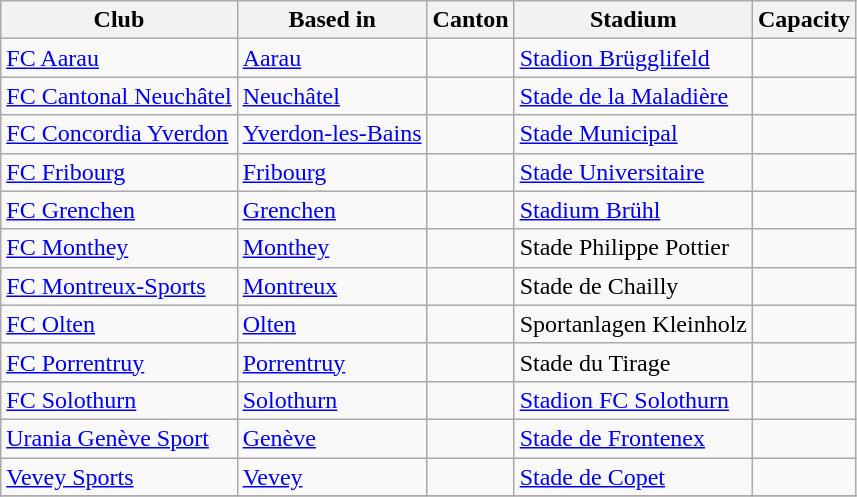<table class="wikitable">
<tr>
<th>Club</th>
<th>Based in</th>
<th>Canton</th>
<th>Stadium</th>
<th>Capacity</th>
</tr>
<tr>
<td><a href='#'>FC Aarau</a></td>
<td><a href='#'>Aarau</a></td>
<td></td>
<td><a href='#'>Stadion Brügglifeld</a></td>
<td></td>
</tr>
<tr>
<td><a href='#'>FC Cantonal Neuchâtel</a></td>
<td><a href='#'>Neuchâtel</a></td>
<td></td>
<td><a href='#'>Stade de la Maladière</a></td>
<td></td>
</tr>
<tr>
<td><a href='#'>FC Concordia Yverdon</a></td>
<td><a href='#'>Yverdon-les-Bains</a></td>
<td></td>
<td><a href='#'>Stade Municipal</a></td>
<td></td>
</tr>
<tr>
<td><a href='#'>FC Fribourg</a></td>
<td><a href='#'>Fribourg</a></td>
<td></td>
<td><a href='#'>Stade Universitaire</a></td>
<td></td>
</tr>
<tr>
<td><a href='#'>FC Grenchen</a></td>
<td><a href='#'>Grenchen</a></td>
<td></td>
<td><a href='#'>Stadium Brühl</a></td>
<td></td>
</tr>
<tr>
<td><a href='#'>FC Monthey</a></td>
<td><a href='#'>Monthey</a></td>
<td></td>
<td>Stade Philippe Pottier</td>
<td></td>
</tr>
<tr>
<td><a href='#'>FC Montreux-Sports</a></td>
<td><a href='#'>Montreux</a></td>
<td></td>
<td>Stade de Chailly</td>
<td></td>
</tr>
<tr>
<td><a href='#'>FC Olten</a></td>
<td><a href='#'>Olten</a></td>
<td></td>
<td>Sportanlagen Kleinholz</td>
<td></td>
</tr>
<tr>
<td><a href='#'>FC Porrentruy</a></td>
<td><a href='#'>Porrentruy</a></td>
<td></td>
<td>Stade du Tirage</td>
<td></td>
</tr>
<tr>
<td><a href='#'>FC Solothurn</a></td>
<td><a href='#'>Solothurn</a></td>
<td></td>
<td><a href='#'>Stadion FC Solothurn</a></td>
<td></td>
</tr>
<tr>
<td><a href='#'>Urania Genève Sport</a></td>
<td><a href='#'>Genève</a></td>
<td></td>
<td><a href='#'>Stade de Frontenex</a></td>
<td></td>
</tr>
<tr>
<td><a href='#'>Vevey Sports</a></td>
<td><a href='#'>Vevey</a></td>
<td></td>
<td><a href='#'>Stade de Copet</a></td>
<td></td>
</tr>
<tr>
</tr>
</table>
